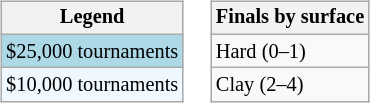<table>
<tr valign=top>
<td><br><table class=wikitable style="font-size:85%">
<tr>
<th>Legend</th>
</tr>
<tr style="background:lightblue;">
<td>$25,000 tournaments</td>
</tr>
<tr style="background:#f0f8ff;">
<td>$10,000 tournaments</td>
</tr>
</table>
</td>
<td><br><table class=wikitable style="font-size:85%">
<tr>
<th>Finals by surface</th>
</tr>
<tr>
<td>Hard (0–1)</td>
</tr>
<tr>
<td>Clay (2–4)</td>
</tr>
</table>
</td>
</tr>
</table>
